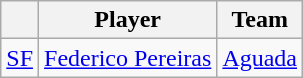<table class="wikitable">
<tr>
<th style="text-align:center;"></th>
<th style="text-align:center;">Player</th>
<th style="text-align:center;">Team</th>
</tr>
<tr>
<td style="text-align:center;"><a href='#'>SF</a></td>
<td> <a href='#'>Federico Pereiras</a></td>
<td><a href='#'>Aguada</a></td>
</tr>
</table>
